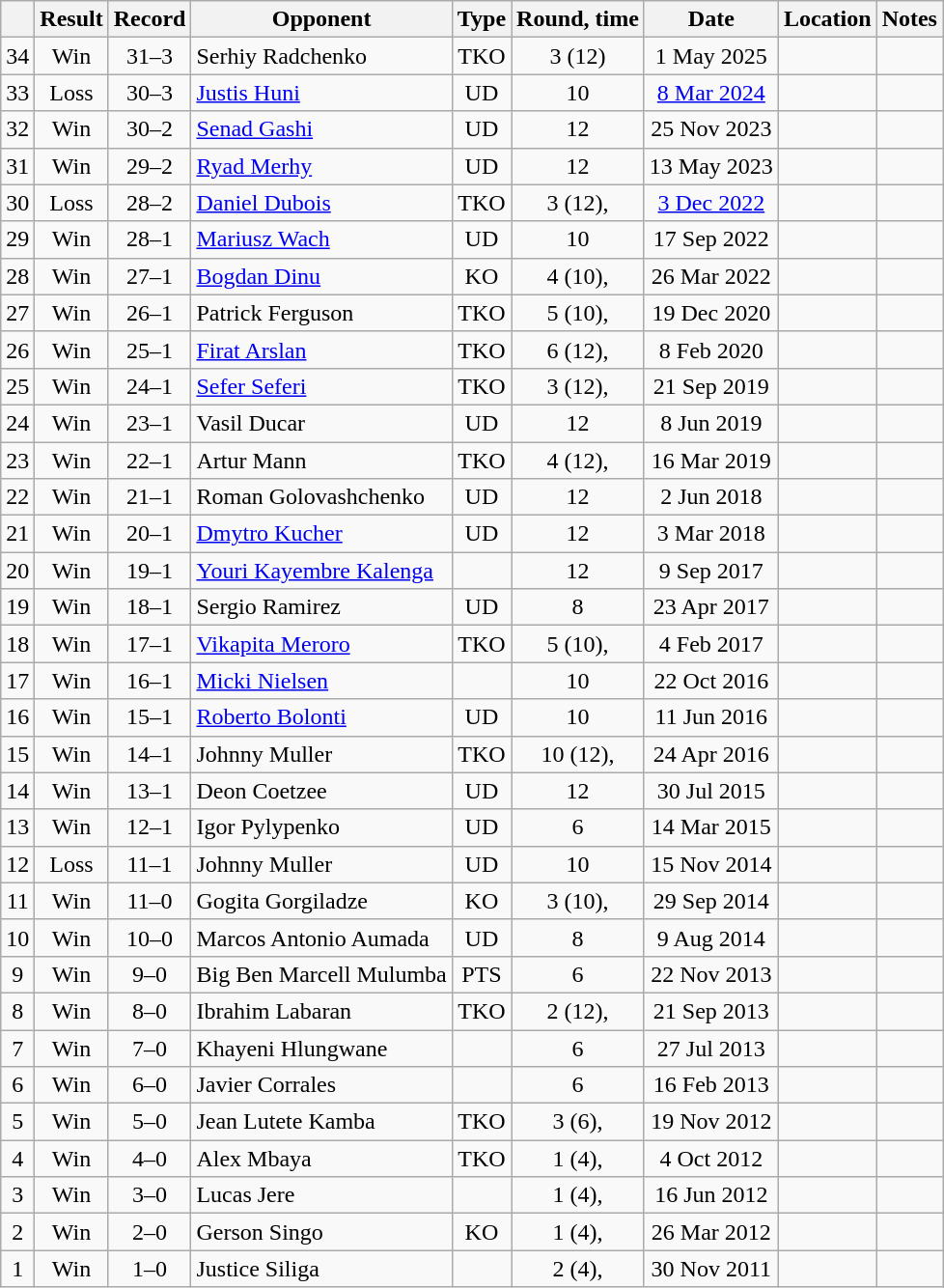<table class="wikitable" style="text-align:center">
<tr>
<th></th>
<th>Result</th>
<th>Record</th>
<th>Opponent</th>
<th>Type</th>
<th>Round, time</th>
<th>Date</th>
<th>Location</th>
<th>Notes</th>
</tr>
<tr>
<td>34</td>
<td>Win</td>
<td>31–3</td>
<td style="text-align:left;">Serhiy Radchenko</td>
<td>TKO</td>
<td>3 (12) </td>
<td>1 May 2025</td>
<td style="text-align:left;"></td>
<td style="text-align:left;"></td>
</tr>
<tr>
<td>33</td>
<td>Loss</td>
<td>30–3</td>
<td style="text-align:left;"><a href='#'>Justis Huni</a></td>
<td>UD</td>
<td>10</td>
<td><a href='#'>8 Mar 2024</a></td>
<td style="text-align:left;"></td>
<td style="text-align:left;"></td>
</tr>
<tr>
<td>32</td>
<td>Win</td>
<td>30–2</td>
<td style="text-align:left;"><a href='#'>Senad Gashi</a></td>
<td>UD</td>
<td>12</td>
<td>25 Nov 2023</td>
<td style="text-align:left;"></td>
<td style="text-align:left;"></td>
</tr>
<tr>
<td>31</td>
<td>Win</td>
<td>29–2</td>
<td style="text-align:left;"><a href='#'>Ryad Merhy</a></td>
<td>UD</td>
<td>12</td>
<td>13 May 2023</td>
<td align=left></td>
<td align=left></td>
</tr>
<tr>
<td>30</td>
<td>Loss</td>
<td>28–2</td>
<td style="text-align:left;"><a href='#'>Daniel Dubois</a></td>
<td>TKO</td>
<td>3 (12), </td>
<td><a href='#'>3 Dec 2022</a></td>
<td align=left></td>
<td align=left></td>
</tr>
<tr>
<td>29</td>
<td>Win</td>
<td>28–1</td>
<td style="text-align:left;"><a href='#'>Mariusz Wach</a></td>
<td>UD</td>
<td>10</td>
<td>17 Sep 2022</td>
<td style="text-align:left;"></td>
<td style="text-align:left;"></td>
</tr>
<tr>
<td>28</td>
<td>Win</td>
<td>27–1</td>
<td style="text-align:left;"><a href='#'>Bogdan Dinu</a></td>
<td>KO</td>
<td>4 (10), </td>
<td>26 Mar 2022</td>
<td style="text-align:left;"></td>
<td style="text-align:left;"></td>
</tr>
<tr>
<td>27</td>
<td>Win</td>
<td>26–1</td>
<td style="text-align:left;">Patrick Ferguson</td>
<td>TKO</td>
<td>5 (10), </td>
<td>19 Dec 2020</td>
<td style="text-align:left;"></td>
<td></td>
</tr>
<tr>
<td>26</td>
<td>Win</td>
<td>25–1</td>
<td style="text-align:left;"><a href='#'>Firat Arslan</a></td>
<td>TKO</td>
<td>6 (12), </td>
<td>8 Feb 2020</td>
<td style="text-align:left;"></td>
<td style="text-align:left;"></td>
</tr>
<tr>
<td>25</td>
<td>Win</td>
<td>24–1</td>
<td style="text-align:left;"><a href='#'>Sefer Seferi</a></td>
<td>TKO</td>
<td>3 (12), </td>
<td>21 Sep 2019</td>
<td style="text-align:left;"></td>
<td style="text-align:left;"></td>
</tr>
<tr>
<td>24</td>
<td>Win</td>
<td>23–1</td>
<td style="text-align:left;">Vasil Ducar</td>
<td>UD</td>
<td>12</td>
<td>8 Jun 2019</td>
<td style="text-align:left;"></td>
<td style="text-align:left;"></td>
</tr>
<tr>
<td>23</td>
<td>Win</td>
<td>22–1</td>
<td style="text-align:left;">Artur Mann</td>
<td>TKO</td>
<td>4 (12), </td>
<td>16 Mar 2019</td>
<td style="text-align:left;"></td>
<td style="text-align:left;"></td>
</tr>
<tr>
<td>22</td>
<td>Win</td>
<td>21–1</td>
<td style="text-align:left;">Roman Golovashchenko</td>
<td>UD</td>
<td>12</td>
<td>2 Jun 2018</td>
<td style="text-align:left;"></td>
<td style="text-align:left;"></td>
</tr>
<tr>
<td>21</td>
<td>Win</td>
<td>20–1</td>
<td style="text-align:left;"><a href='#'>Dmytro Kucher</a></td>
<td>UD</td>
<td>12</td>
<td>3 Mar 2018</td>
<td style="text-align:left;"></td>
<td style="text-align:left;"></td>
</tr>
<tr>
<td>20</td>
<td>Win</td>
<td>19–1</td>
<td style="text-align:left;"><a href='#'>Youri Kayembre Kalenga</a></td>
<td></td>
<td>12</td>
<td>9 Sep 2017</td>
<td style="text-align:left;"></td>
<td style="text-align:left;"></td>
</tr>
<tr>
<td>19</td>
<td>Win</td>
<td>18–1</td>
<td style="text-align:left;">Sergio Ramirez</td>
<td>UD</td>
<td>8</td>
<td>23 Apr 2017</td>
<td style="text-align:left;"></td>
<td></td>
</tr>
<tr>
<td>18</td>
<td>Win</td>
<td>17–1</td>
<td style="text-align:left;"><a href='#'>Vikapita Meroro</a></td>
<td>TKO</td>
<td>5 (10), </td>
<td>4 Feb 2017</td>
<td style="text-align:left;"></td>
<td></td>
</tr>
<tr>
<td>17</td>
<td>Win</td>
<td>16–1</td>
<td style="text-align:left;"><a href='#'>Micki Nielsen</a></td>
<td></td>
<td>10</td>
<td>22 Oct 2016</td>
<td style="text-align:left;"></td>
<td></td>
</tr>
<tr>
<td>16</td>
<td>Win</td>
<td>15–1</td>
<td style="text-align:left;"><a href='#'>Roberto Bolonti</a></td>
<td>UD</td>
<td>10</td>
<td>11 Jun 2016</td>
<td style="text-align:left;"></td>
<td></td>
</tr>
<tr>
<td>15</td>
<td>Win</td>
<td>14–1</td>
<td style="text-align:left;">Johnny Muller</td>
<td>TKO</td>
<td>10 (12), </td>
<td>24 Apr 2016</td>
<td style="text-align:left;"></td>
<td style="text-align:left;"></td>
</tr>
<tr>
<td>14</td>
<td>Win</td>
<td>13–1</td>
<td style="text-align:left;">Deon Coetzee</td>
<td>UD</td>
<td>12</td>
<td>30 Jul 2015</td>
<td style="text-align:left;"></td>
<td style="text-align:left;"></td>
</tr>
<tr>
<td>13</td>
<td>Win</td>
<td>12–1</td>
<td style="text-align:left;">Igor Pylypenko</td>
<td>UD</td>
<td>6</td>
<td>14 Mar 2015</td>
<td style="text-align:left;"></td>
<td></td>
</tr>
<tr>
<td>12</td>
<td>Loss</td>
<td>11–1</td>
<td style="text-align:left;">Johnny Muller</td>
<td>UD</td>
<td>10</td>
<td>15 Nov 2014</td>
<td style="text-align:left;"></td>
<td></td>
</tr>
<tr>
<td>11</td>
<td>Win</td>
<td>11–0</td>
<td style="text-align:left;">Gogita Gorgiladze</td>
<td>KO</td>
<td>3 (10), </td>
<td>29 Sep 2014</td>
<td style="text-align:left;"></td>
<td style="text-align:left;"></td>
</tr>
<tr>
<td>10</td>
<td>Win</td>
<td>10–0</td>
<td style="text-align:left;">Marcos Antonio Aumada</td>
<td>UD</td>
<td>8</td>
<td>9 Aug 2014</td>
<td style="text-align:left;"></td>
<td></td>
</tr>
<tr>
<td>9</td>
<td>Win</td>
<td>9–0</td>
<td style="text-align:left;">Big Ben Marcell Mulumba</td>
<td>PTS</td>
<td>6</td>
<td>22 Nov 2013</td>
<td style="text-align:left;"></td>
<td></td>
</tr>
<tr>
<td>8</td>
<td>Win</td>
<td>8–0</td>
<td style="text-align:left;">Ibrahim Labaran</td>
<td>TKO</td>
<td>2 (12), </td>
<td>21 Sep 2013</td>
<td style="text-align:left;"></td>
<td style="text-align:left;"></td>
</tr>
<tr>
<td>7</td>
<td>Win</td>
<td>7–0</td>
<td style="text-align:left;">Khayeni Hlungwane</td>
<td></td>
<td>6</td>
<td>27 Jul 2013</td>
<td style="text-align:left;"></td>
<td></td>
</tr>
<tr>
<td>6</td>
<td>Win</td>
<td>6–0</td>
<td style="text-align:left;">Javier Corrales</td>
<td></td>
<td>6</td>
<td>16 Feb 2013</td>
<td style="text-align:left;"></td>
<td></td>
</tr>
<tr>
<td>5</td>
<td>Win</td>
<td>5–0</td>
<td style="text-align:left;">Jean Lutete Kamba</td>
<td>TKO</td>
<td>3 (6), </td>
<td>19 Nov 2012</td>
<td style="text-align:left;"></td>
<td></td>
</tr>
<tr>
<td>4</td>
<td>Win</td>
<td>4–0</td>
<td style="text-align:left;">Alex Mbaya</td>
<td>TKO</td>
<td>1 (4), </td>
<td>4 Oct 2012</td>
<td style="text-align:left;"></td>
<td></td>
</tr>
<tr>
<td>3</td>
<td>Win</td>
<td>3–0</td>
<td style="text-align:left;">Lucas Jere</td>
<td></td>
<td>1 (4), </td>
<td>16 Jun 2012</td>
<td style="text-align:left;"></td>
<td></td>
</tr>
<tr>
<td>2</td>
<td>Win</td>
<td>2–0</td>
<td style="text-align:left;">Gerson Singo</td>
<td>KO</td>
<td>1 (4), </td>
<td>26 Mar 2012</td>
<td style="text-align:left;"></td>
<td></td>
</tr>
<tr>
<td>1</td>
<td>Win</td>
<td>1–0</td>
<td style="text-align:left;">Justice Siliga</td>
<td></td>
<td>2 (4), </td>
<td>30 Nov 2011</td>
<td style="text-align:left;"></td>
<td></td>
</tr>
</table>
